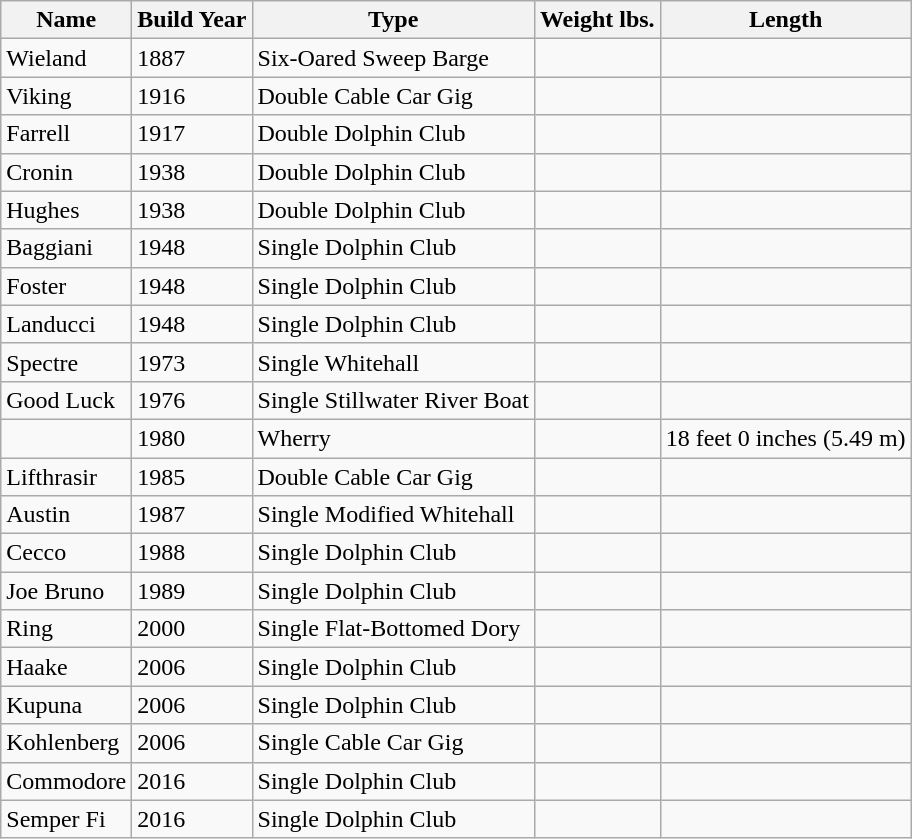<table class="wikitable sortable">
<tr>
<th colspan="1" rowspan="1">Name</th>
<th colspan="1" rowspan="1">Build Year</th>
<th colspan="1" rowspan="1">Type</th>
<th colspan="1" rowspan="1">Weight lbs.</th>
<th>Length</th>
</tr>
<tr>
<td>Wieland</td>
<td>1887</td>
<td>Six-Oared Sweep Barge</td>
<td></td>
<td></td>
</tr>
<tr>
<td>Viking</td>
<td>1916</td>
<td>Double Cable Car Gig</td>
<td></td>
<td></td>
</tr>
<tr>
<td>Farrell</td>
<td>1917</td>
<td>Double Dolphin Club</td>
<td></td>
<td></td>
</tr>
<tr>
<td>Cronin</td>
<td>1938</td>
<td>Double Dolphin Club</td>
<td></td>
<td></td>
</tr>
<tr>
<td>Hughes</td>
<td>1938</td>
<td>Double Dolphin Club</td>
<td></td>
<td></td>
</tr>
<tr>
<td>Baggiani</td>
<td>1948</td>
<td>Single Dolphin Club</td>
<td></td>
<td></td>
</tr>
<tr>
<td>Foster</td>
<td>1948</td>
<td>Single Dolphin Club</td>
<td></td>
<td></td>
</tr>
<tr>
<td>Landucci</td>
<td>1948</td>
<td>Single Dolphin Club</td>
<td></td>
<td></td>
</tr>
<tr>
<td>Spectre</td>
<td>1973</td>
<td>Single Whitehall</td>
<td></td>
<td></td>
</tr>
<tr>
<td>Good Luck</td>
<td>1976</td>
<td>Single Stillwater River Boat</td>
<td></td>
<td></td>
</tr>
<tr>
<td></td>
<td>1980</td>
<td>Wherry</td>
<td></td>
<td>18 feet 0 inches (5.49 m)</td>
</tr>
<tr>
<td>Lifthrasir</td>
<td>1985</td>
<td>Double Cable Car Gig</td>
<td></td>
<td></td>
</tr>
<tr>
<td>Austin</td>
<td>1987</td>
<td>Single Modified Whitehall</td>
<td></td>
<td></td>
</tr>
<tr>
<td>Cecco</td>
<td>1988</td>
<td>Single Dolphin Club</td>
<td></td>
<td></td>
</tr>
<tr>
<td>Joe Bruno</td>
<td>1989</td>
<td>Single Dolphin Club</td>
<td></td>
<td></td>
</tr>
<tr>
<td>Ring</td>
<td>2000</td>
<td>Single Flat-Bottomed Dory</td>
<td></td>
<td></td>
</tr>
<tr>
<td>Haake</td>
<td>2006</td>
<td>Single Dolphin Club</td>
<td></td>
<td></td>
</tr>
<tr>
<td>Kupuna</td>
<td>2006</td>
<td>Single Dolphin Club</td>
<td></td>
<td></td>
</tr>
<tr>
<td>Kohlenberg</td>
<td>2006</td>
<td>Single Cable Car Gig</td>
<td></td>
<td></td>
</tr>
<tr>
<td>Commodore</td>
<td>2016</td>
<td>Single Dolphin Club</td>
<td></td>
<td></td>
</tr>
<tr>
<td>Semper Fi</td>
<td>2016</td>
<td>Single Dolphin Club</td>
<td></td>
<td></td>
</tr>
</table>
